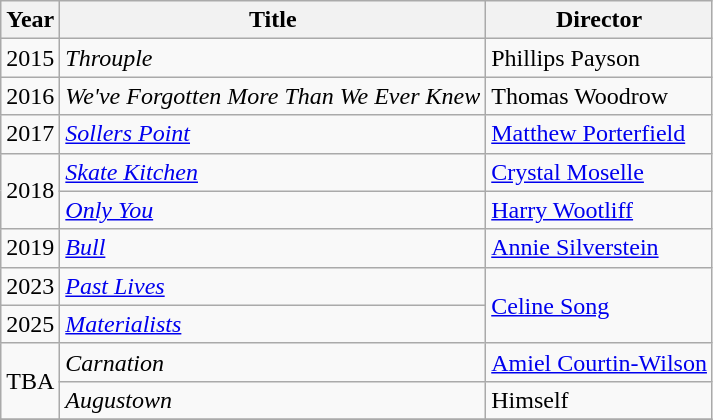<table class="wikitable">
<tr>
<th>Year</th>
<th>Title</th>
<th>Director</th>
</tr>
<tr>
<td>2015</td>
<td><em>Throuple</em></td>
<td>Phillips Payson</td>
</tr>
<tr>
<td>2016</td>
<td><em>We've Forgotten More Than We Ever Knew</em></td>
<td>Thomas Woodrow</td>
</tr>
<tr>
<td>2017</td>
<td><em><a href='#'>Sollers Point</a></em></td>
<td><a href='#'>Matthew Porterfield</a></td>
</tr>
<tr>
<td rowspan="2">2018</td>
<td><em><a href='#'>Skate Kitchen</a></em></td>
<td><a href='#'>Crystal Moselle</a></td>
</tr>
<tr>
<td><em><a href='#'>Only You</a></em></td>
<td><a href='#'>Harry Wootliff</a></td>
</tr>
<tr>
<td>2019</td>
<td><em><a href='#'>Bull</a></em></td>
<td><a href='#'>Annie Silverstein</a></td>
</tr>
<tr>
<td>2023</td>
<td><em><a href='#'>Past Lives</a></em></td>
<td rowspan="2"><a href='#'>Celine Song</a></td>
</tr>
<tr>
<td>2025</td>
<td><em><a href='#'>Materialists</a></em></td>
</tr>
<tr>
<td rowspan="2">TBA</td>
<td><em>Carnation</em></td>
<td><a href='#'>Amiel Courtin-Wilson</a></td>
</tr>
<tr>
<td><em>Augustown</em></td>
<td>Himself</td>
</tr>
<tr>
</tr>
</table>
